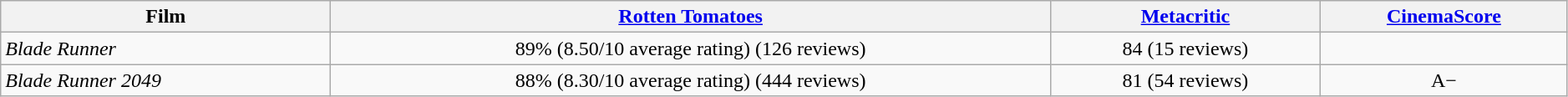<table class="wikitable" style="width:99%;">
<tr>
<th>Film</th>
<th><a href='#'>Rotten Tomatoes</a></th>
<th><a href='#'>Metacritic</a></th>
<th><a href='#'>CinemaScore</a></th>
</tr>
<tr>
<td><em>Blade Runner</em></td>
<td style=" text-align:center;">89% (8.50/10 average rating) (126 reviews)</td>
<td style=" text-align:center;">84 (15 reviews)</td>
<td></td>
</tr>
<tr>
<td><em>Blade Runner 2049</em></td>
<td style=" text-align:center;">88% (8.30/10 average rating) (444 reviews)</td>
<td style=" text-align:center;">81 (54 reviews)</td>
<td style=" text-align:center;">A−</td>
</tr>
</table>
